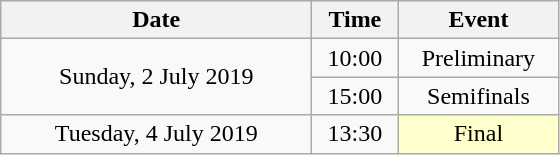<table class = "wikitable" style="text-align:center;">
<tr>
<th width=200>Date</th>
<th width=50>Time</th>
<th width=100>Event</th>
</tr>
<tr>
<td rowspan=2>Sunday, 2 July 2019</td>
<td>10:00</td>
<td>Preliminary</td>
</tr>
<tr>
<td>15:00</td>
<td>Semifinals</td>
</tr>
<tr>
<td>Tuesday, 4 July 2019</td>
<td>13:30</td>
<td bgcolor=ffffcc>Final</td>
</tr>
</table>
